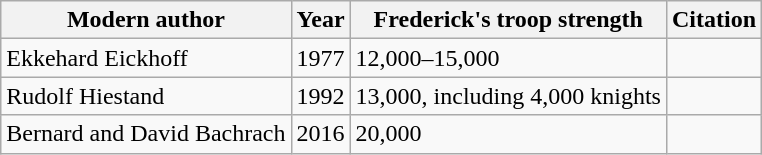<table class="wikitable sortable">
<tr>
<th>Modern author</th>
<th>Year</th>
<th>Frederick's troop strength</th>
<th>Citation</th>
</tr>
<tr>
<td>Ekkehard Eickhoff</td>
<td>1977</td>
<td>12,000–15,000</td>
<td></td>
</tr>
<tr>
<td>Rudolf Hiestand</td>
<td>1992</td>
<td>13,000, including 4,000 knights</td>
<td></td>
</tr>
<tr>
<td>Bernard and David Bachrach</td>
<td>2016</td>
<td>20,000</td>
<td></td>
</tr>
</table>
